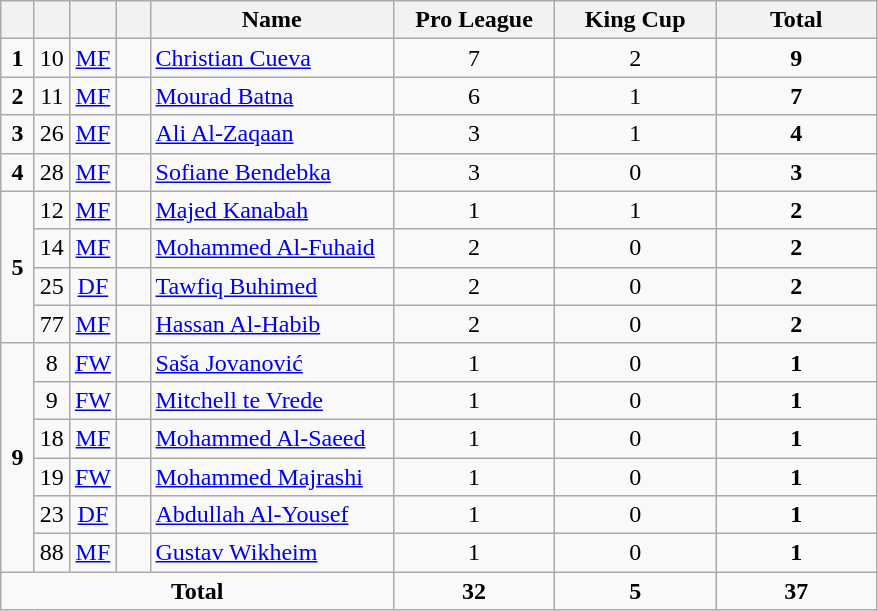<table class="wikitable" style="text-align:center">
<tr>
<th width=15></th>
<th width=15></th>
<th width=15></th>
<th width=15></th>
<th width=155>Name</th>
<th width=100>Pro League</th>
<th width=100>King Cup</th>
<th width=100>Total</th>
</tr>
<tr>
<td><strong>1</strong></td>
<td>10</td>
<td><a href='#'>MF</a></td>
<td></td>
<td align=left><a href='#'>Christian Cueva</a></td>
<td>7</td>
<td>2</td>
<td><strong>9</strong></td>
</tr>
<tr>
<td><strong>2</strong></td>
<td>11</td>
<td><a href='#'>MF</a></td>
<td></td>
<td align=left><a href='#'>Mourad Batna</a></td>
<td>6</td>
<td>1</td>
<td><strong>7</strong></td>
</tr>
<tr>
<td><strong>3</strong></td>
<td>26</td>
<td><a href='#'>MF</a></td>
<td></td>
<td align=left><a href='#'>Ali Al-Zaqaan</a></td>
<td>3</td>
<td>1</td>
<td><strong>4</strong></td>
</tr>
<tr>
<td><strong>4</strong></td>
<td>28</td>
<td><a href='#'>MF</a></td>
<td></td>
<td align=left><a href='#'>Sofiane Bendebka</a></td>
<td>3</td>
<td>0</td>
<td><strong>3</strong></td>
</tr>
<tr>
<td rowspan=4><strong>5</strong></td>
<td>12</td>
<td><a href='#'>MF</a></td>
<td></td>
<td align=left><a href='#'>Majed Kanabah</a></td>
<td>1</td>
<td>1</td>
<td><strong>2</strong></td>
</tr>
<tr>
<td>14</td>
<td><a href='#'>MF</a></td>
<td></td>
<td align=left><a href='#'>Mohammed Al-Fuhaid</a></td>
<td>2</td>
<td>0</td>
<td><strong>2</strong></td>
</tr>
<tr>
<td>25</td>
<td><a href='#'>DF</a></td>
<td></td>
<td align=left><a href='#'>Tawfiq Buhimed</a></td>
<td>2</td>
<td>0</td>
<td><strong>2</strong></td>
</tr>
<tr>
<td>77</td>
<td><a href='#'>MF</a></td>
<td></td>
<td align=left><a href='#'>Hassan Al-Habib</a></td>
<td>2</td>
<td>0</td>
<td><strong>2</strong></td>
</tr>
<tr>
<td rowspan=6><strong>9</strong></td>
<td>8</td>
<td><a href='#'>FW</a></td>
<td></td>
<td align=left><a href='#'>Saša Jovanović</a></td>
<td>1</td>
<td>0</td>
<td><strong>1</strong></td>
</tr>
<tr>
<td>9</td>
<td><a href='#'>FW</a></td>
<td></td>
<td align=left><a href='#'>Mitchell te Vrede</a></td>
<td>1</td>
<td>0</td>
<td><strong>1</strong></td>
</tr>
<tr>
<td>18</td>
<td><a href='#'>MF</a></td>
<td></td>
<td align=left><a href='#'>Mohammed Al-Saeed</a></td>
<td>1</td>
<td>0</td>
<td><strong>1</strong></td>
</tr>
<tr>
<td>19</td>
<td><a href='#'>FW</a></td>
<td></td>
<td align=left><a href='#'>Mohammed Majrashi</a></td>
<td>1</td>
<td>0</td>
<td><strong>1</strong></td>
</tr>
<tr>
<td>23</td>
<td><a href='#'>DF</a></td>
<td></td>
<td align=left><a href='#'>Abdullah Al-Yousef</a></td>
<td>1</td>
<td>0</td>
<td><strong>1</strong></td>
</tr>
<tr>
<td>88</td>
<td><a href='#'>MF</a></td>
<td></td>
<td align=left><a href='#'>Gustav Wikheim</a></td>
<td>1</td>
<td>0</td>
<td><strong>1</strong></td>
</tr>
<tr>
<td colspan=5><strong>Total</strong></td>
<td><strong>32</strong></td>
<td><strong>5</strong></td>
<td><strong>37</strong></td>
</tr>
</table>
